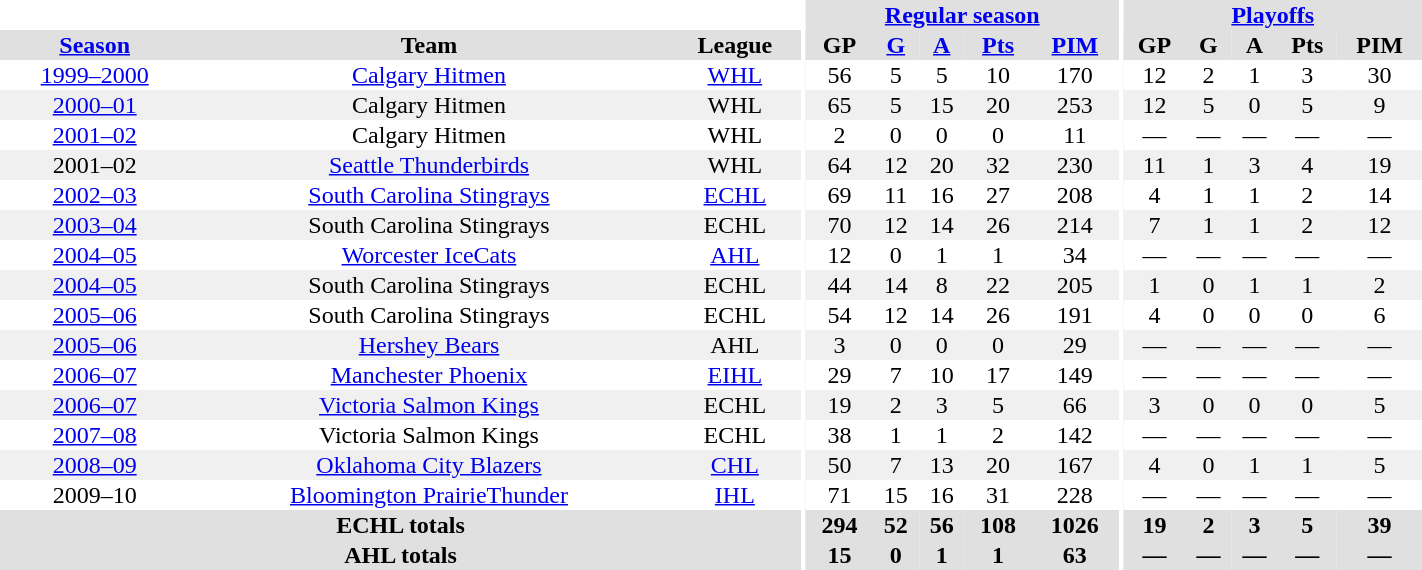<table border="0" cellpadding="1" cellspacing="0" style="text-align:center; width:75%">
<tr bgcolor="#e0e0e0">
<th colspan="3" bgcolor="#ffffff"></th>
<th rowspan="99" bgcolor="#ffffff"></th>
<th colspan="5"><a href='#'>Regular season</a></th>
<th rowspan="99" bgcolor="#ffffff"></th>
<th colspan="5"><a href='#'>Playoffs</a></th>
</tr>
<tr bgcolor="#e0e0e0">
<th><a href='#'>Season</a></th>
<th>Team</th>
<th>League</th>
<th>GP</th>
<th><a href='#'>G</a></th>
<th><a href='#'>A</a></th>
<th><a href='#'>Pts</a></th>
<th><a href='#'>PIM</a></th>
<th>GP</th>
<th>G</th>
<th>A</th>
<th>Pts</th>
<th>PIM</th>
</tr>
<tr ALIGN="center">
<td><a href='#'>1999–2000</a></td>
<td><a href='#'>Calgary Hitmen</a></td>
<td><a href='#'>WHL</a></td>
<td>56</td>
<td>5</td>
<td>5</td>
<td>10</td>
<td>170</td>
<td>12</td>
<td>2</td>
<td>1</td>
<td>3</td>
<td>30</td>
</tr>
<tr ALIGN="center" bgcolor="#f0f0f0">
<td><a href='#'>2000–01</a></td>
<td>Calgary Hitmen</td>
<td>WHL</td>
<td>65</td>
<td>5</td>
<td>15</td>
<td>20</td>
<td>253</td>
<td>12</td>
<td>5</td>
<td>0</td>
<td>5</td>
<td>9</td>
</tr>
<tr ALIGN="center">
<td><a href='#'>2001–02</a></td>
<td>Calgary Hitmen</td>
<td>WHL</td>
<td>2</td>
<td>0</td>
<td>0</td>
<td>0</td>
<td>11</td>
<td>—</td>
<td>—</td>
<td>—</td>
<td>—</td>
<td>—</td>
</tr>
<tr ALIGN="center" bgcolor="#f0f0f0">
<td>2001–02</td>
<td><a href='#'>Seattle Thunderbirds</a></td>
<td>WHL</td>
<td>64</td>
<td>12</td>
<td>20</td>
<td>32</td>
<td>230</td>
<td>11</td>
<td>1</td>
<td>3</td>
<td>4</td>
<td>19</td>
</tr>
<tr ALIGN="center">
<td><a href='#'>2002–03</a></td>
<td><a href='#'>South Carolina Stingrays</a></td>
<td><a href='#'>ECHL</a></td>
<td>69</td>
<td>11</td>
<td>16</td>
<td>27</td>
<td>208</td>
<td>4</td>
<td>1</td>
<td>1</td>
<td>2</td>
<td>14</td>
</tr>
<tr ALIGN="center" bgcolor="#f0f0f0">
<td><a href='#'>2003–04</a></td>
<td>South Carolina Stingrays</td>
<td>ECHL</td>
<td>70</td>
<td>12</td>
<td>14</td>
<td>26</td>
<td>214</td>
<td>7</td>
<td>1</td>
<td>1</td>
<td>2</td>
<td>12</td>
</tr>
<tr ALIGN="center">
<td><a href='#'>2004–05</a></td>
<td><a href='#'>Worcester IceCats</a></td>
<td><a href='#'>AHL</a></td>
<td>12</td>
<td>0</td>
<td>1</td>
<td>1</td>
<td>34</td>
<td>—</td>
<td>—</td>
<td>—</td>
<td>—</td>
<td>—</td>
</tr>
<tr ALIGN="center" bgcolor="#f0f0f0">
<td><a href='#'>2004–05</a></td>
<td>South Carolina Stingrays</td>
<td>ECHL</td>
<td>44</td>
<td>14</td>
<td>8</td>
<td>22</td>
<td>205</td>
<td>1</td>
<td>0</td>
<td>1</td>
<td>1</td>
<td>2</td>
</tr>
<tr ALIGN="center">
<td><a href='#'>2005–06</a></td>
<td>South Carolina Stingrays</td>
<td>ECHL</td>
<td>54</td>
<td>12</td>
<td>14</td>
<td>26</td>
<td>191</td>
<td>4</td>
<td>0</td>
<td>0</td>
<td>0</td>
<td>6</td>
</tr>
<tr ALIGN="center" bgcolor="#f0f0f0">
<td><a href='#'>2005–06</a></td>
<td><a href='#'>Hershey Bears</a></td>
<td>AHL</td>
<td>3</td>
<td>0</td>
<td>0</td>
<td>0</td>
<td>29</td>
<td>—</td>
<td>—</td>
<td>—</td>
<td>—</td>
<td>—</td>
</tr>
<tr ALIGN="center">
<td><a href='#'>2006–07</a></td>
<td><a href='#'>Manchester Phoenix</a></td>
<td><a href='#'>EIHL</a></td>
<td>29</td>
<td>7</td>
<td>10</td>
<td>17</td>
<td>149</td>
<td>—</td>
<td>—</td>
<td>—</td>
<td>—</td>
<td>—</td>
</tr>
<tr ALIGN="center" bgcolor="#f0f0f0">
<td><a href='#'>2006–07</a></td>
<td><a href='#'>Victoria Salmon Kings</a></td>
<td>ECHL</td>
<td>19</td>
<td>2</td>
<td>3</td>
<td>5</td>
<td>66</td>
<td>3</td>
<td>0</td>
<td>0</td>
<td>0</td>
<td>5</td>
</tr>
<tr ALIGN="center">
<td><a href='#'>2007–08</a></td>
<td>Victoria Salmon Kings</td>
<td>ECHL</td>
<td>38</td>
<td>1</td>
<td>1</td>
<td>2</td>
<td>142</td>
<td>—</td>
<td>—</td>
<td>—</td>
<td>—</td>
<td>—</td>
</tr>
<tr ALIGN="center" bgcolor="#f0f0f0">
<td><a href='#'>2008–09</a></td>
<td><a href='#'>Oklahoma City Blazers</a></td>
<td><a href='#'>CHL</a></td>
<td>50</td>
<td>7</td>
<td>13</td>
<td>20</td>
<td>167</td>
<td>4</td>
<td>0</td>
<td>1</td>
<td>1</td>
<td>5</td>
</tr>
<tr ALIGN="center">
<td>2009–10</td>
<td><a href='#'>Bloomington PrairieThunder</a></td>
<td><a href='#'>IHL</a></td>
<td>71</td>
<td>15</td>
<td>16</td>
<td>31</td>
<td>228</td>
<td>—</td>
<td>—</td>
<td>—</td>
<td>—</td>
<td>—</td>
</tr>
<tr bgcolor="#e0e0e0">
<th colspan="3">ECHL totals</th>
<th>294</th>
<th>52</th>
<th>56</th>
<th>108</th>
<th>1026</th>
<th>19</th>
<th>2</th>
<th>3</th>
<th>5</th>
<th>39</th>
</tr>
<tr bgcolor="#e0e0e0">
<th colspan="3">AHL totals</th>
<th>15</th>
<th>0</th>
<th>1</th>
<th>1</th>
<th>63</th>
<th>—</th>
<th>—</th>
<th>—</th>
<th>—</th>
<th>—</th>
</tr>
</table>
